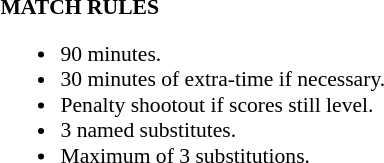<table width=100% style="font-size: 90%">
<tr>
<td><strong>MATCH RULES</strong><br><ul><li>90 minutes.</li><li>30 minutes of extra-time if necessary.</li><li>Penalty shootout if scores still level.</li><li>3 named substitutes.</li><li>Maximum of 3 substitutions.</li></ul></td>
</tr>
</table>
